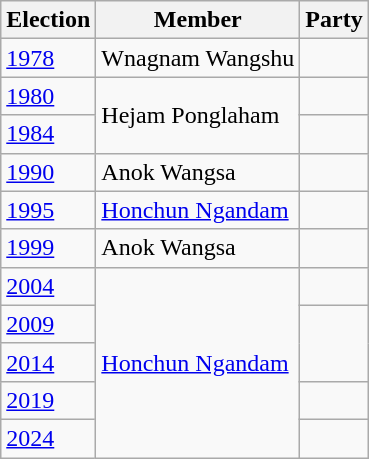<table class="wikitable sortable">
<tr>
<th>Election</th>
<th>Member</th>
<th colspan=2>Party</th>
</tr>
<tr>
<td><a href='#'>1978</a></td>
<td>Wnagnam Wangshu</td>
<td></td>
</tr>
<tr>
<td><a href='#'>1980</a></td>
<td rowspan=2>Hejam Ponglaham</td>
<td></td>
</tr>
<tr>
<td><a href='#'>1984</a></td>
<td></td>
</tr>
<tr>
<td><a href='#'>1990</a></td>
<td>Anok Wangsa</td>
</tr>
<tr>
<td><a href='#'>1995</a></td>
<td><a href='#'>Honchun Ngandam</a></td>
<td></td>
</tr>
<tr>
<td><a href='#'>1999</a></td>
<td>Anok Wangsa</td>
<td></td>
</tr>
<tr>
<td><a href='#'>2004</a></td>
<td rowspan=5><a href='#'>Honchun Ngandam</a></td>
<td></td>
</tr>
<tr>
<td><a href='#'>2009</a></td>
</tr>
<tr>
<td><a href='#'>2014</a></td>
</tr>
<tr>
<td><a href='#'>2019</a></td>
<td></td>
</tr>
<tr>
<td><a href='#'>2024</a></td>
</tr>
</table>
